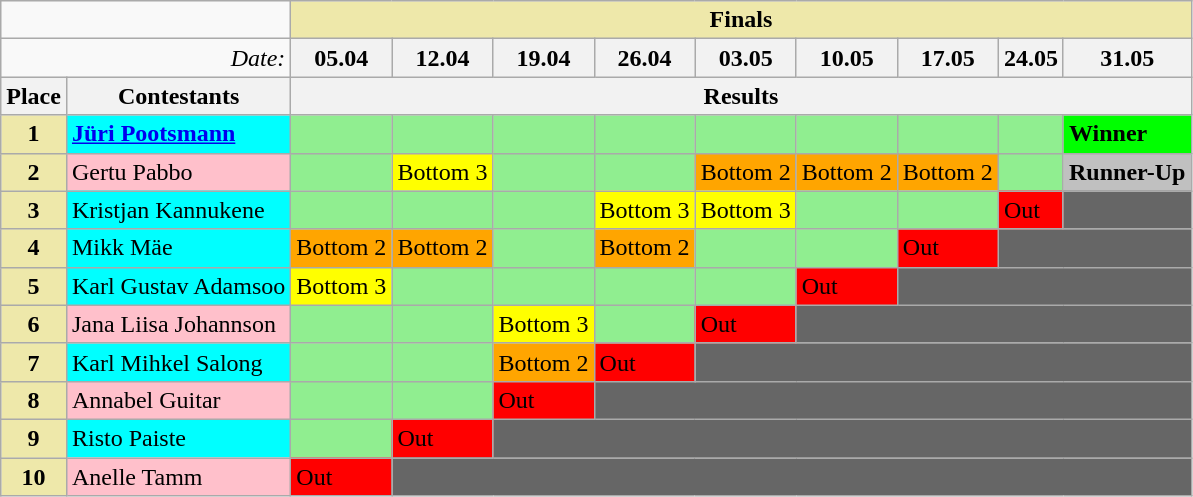<table class="wikitable" align="center">
<tr>
<td colspan="2" align="right"></td>
<td colspan="9" bgcolor="palegoldenrod" align="Center"><strong>Finals</strong></td>
</tr>
<tr>
<td colspan="2" align="right"><em>Date:</em></td>
<th>05.04</th>
<th>12.04</th>
<th>19.04</th>
<th>26.04</th>
<th>03.05</th>
<th>10.05</th>
<th>17.05</th>
<th>24.05</th>
<th>31.05</th>
</tr>
<tr>
<th>Place</th>
<th>Contestants</th>
<th colspan="13" align="center">Results</th>
</tr>
<tr>
<td align="center" bgcolor="palegoldenrod"><strong>1</strong></td>
<td bgcolor="cyan"><strong><a href='#'>Jüri Pootsmann</a></strong></td>
<td style="background: lightgreen"></td>
<td style="background: lightgreen"></td>
<td style="background: lightgreen"></td>
<td style="background: lightgreen"></td>
<td style="background: lightgreen"></td>
<td style="background: lightgreen"></td>
<td style="background: lightgreen"></td>
<td style="background: lightgreen"></td>
<td style="background: Lime"><strong>Winner</strong></td>
</tr>
<tr>
<td align="center" bgcolor="palegoldenrod"><strong>2</strong></td>
<td bgcolor="pink">Gertu Pabbo</td>
<td style="background: lightgreen"></td>
<td style="background: yellow">Bottom 3</td>
<td style="background: lightgreen"></td>
<td style="background: lightgreen"></td>
<td style="background: orange">Bottom 2</td>
<td style="background: orange">Bottom 2</td>
<td style="background: orange">Bottom 2</td>
<td style="background: lightgreen"></td>
<td style="background: silver"><strong>Runner-Up</strong></td>
</tr>
<tr>
<td align="center" bgcolor="palegoldenrod"><strong>3</strong></td>
<td bgcolor="cyan">Kristjan Kannukene</td>
<td style="background: lightgreen"></td>
<td style="background: lightgreen"></td>
<td style="background: lightgreen"></td>
<td style="background: yellow">Bottom 3</td>
<td style="background: yellow">Bottom 3</td>
<td style="background: lightgreen"></td>
<td style="background: lightgreen"></td>
<td style="background: red"><span>Out</span></td>
<td colspan="1" bgcolor="666666"></td>
</tr>
<tr>
<td align="center" bgcolor="palegoldenrod"><strong>4</strong></td>
<td bgcolor="cyan">Mikk Mäe</td>
<td style="background: orange">Bottom 2</td>
<td style="background: orange">Bottom 2</td>
<td style="background: lightgreen"></td>
<td style="background: orange">Bottom 2</td>
<td style="background: lightgreen"></td>
<td style="background: lightgreen"></td>
<td style="background: red"><span>Out</span></td>
<td colspan="2" bgcolor="666666"></td>
</tr>
<tr>
<td align="center" bgcolor="palegoldenrod"><strong>5</strong></td>
<td bgcolor="cyan">Karl Gustav Adamsoo</td>
<td style="background: yellow">Bottom 3</td>
<td style="background: lightgreen"></td>
<td style="background: lightgreen"></td>
<td style="background: lightgreen"></td>
<td style="background: lightgreen"></td>
<td style="background: red"><span>Out</span></td>
<td colspan="3" bgcolor="666666"></td>
</tr>
<tr>
<td align="center" bgcolor="palegoldenrod"><strong>6</strong></td>
<td bgcolor="pink">Jana Liisa Johannson</td>
<td style="background: lightgreen"></td>
<td style="background: lightgreen"></td>
<td style="background: yellow">Bottom 3</td>
<td style="background: lightgreen"></td>
<td style="background: red"><span>Out</span></td>
<td colspan="4" bgcolor="666666"></td>
</tr>
<tr>
<td align="center" bgcolor="palegoldenrod"><strong>7</strong></td>
<td bgcolor="cyan">Karl Mihkel Salong</td>
<td style="background: lightgreen"></td>
<td style="background: lightgreen"></td>
<td style="background: orange">Bottom 2</td>
<td style="background: red"><span>Out</span></td>
<td colspan="5" bgcolor="666666"></td>
</tr>
<tr>
<td align="center" bgcolor="palegoldenrod"><strong>8</strong></td>
<td bgcolor="pink">Annabel Guitar</td>
<td style="background: lightgreen"></td>
<td style="background: lightgreen"></td>
<td style="background: red"><span>Out</span></td>
<td colspan="6" bgcolor="666666"></td>
</tr>
<tr>
<td align="center" bgcolor="palegoldenrod"><strong>9</strong></td>
<td bgcolor="cyan">Risto Paiste</td>
<td style="background: lightgreen"></td>
<td style="background: red"><span>Out</span></td>
<td colspan="7" bgcolor="666666"></td>
</tr>
<tr>
<td align="center" bgcolor="palegoldenrod"><strong>10</strong></td>
<td bgcolor="pink">Anelle Tamm</td>
<td style="background: red"><span>Out</span></td>
<td colspan="8" bgcolor="666666"></td>
</tr>
</table>
